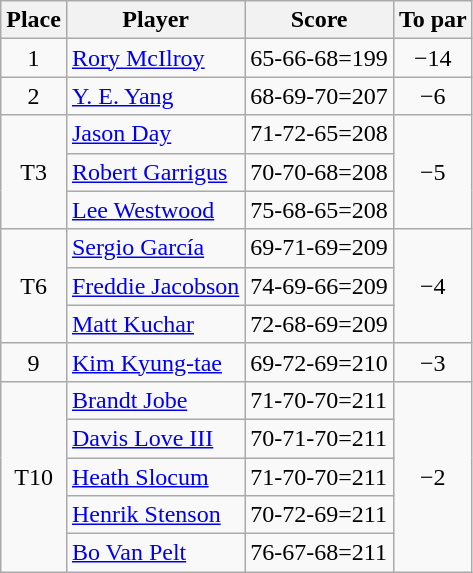<table class="wikitable">
<tr>
<th>Place</th>
<th>Player</th>
<th>Score</th>
<th>To par</th>
</tr>
<tr>
<td align=center>1</td>
<td> <a href='#'>Rory McIlroy</a></td>
<td>65-66-68=199</td>
<td align=center>−14</td>
</tr>
<tr>
<td align=center>2</td>
<td> <a href='#'>Y. E. Yang</a></td>
<td>68-69-70=207</td>
<td align=center>−6</td>
</tr>
<tr>
<td rowspan="3" style="text-align:center;">T3</td>
<td> <a href='#'>Jason Day</a></td>
<td>71-72-65=208</td>
<td rowspan="3" style="text-align:center;">−5</td>
</tr>
<tr>
<td> <a href='#'>Robert Garrigus</a></td>
<td>70-70-68=208</td>
</tr>
<tr>
<td> <a href='#'>Lee Westwood</a></td>
<td>75-68-65=208</td>
</tr>
<tr>
<td rowspan="3" style="text-align:center;">T6</td>
<td> <a href='#'>Sergio García</a></td>
<td>69-71-69=209</td>
<td rowspan="3" style="text-align:center;">−4</td>
</tr>
<tr>
<td> <a href='#'>Freddie Jacobson</a></td>
<td>74-69-66=209</td>
</tr>
<tr>
<td> <a href='#'>Matt Kuchar</a></td>
<td>72-68-69=209</td>
</tr>
<tr>
<td align=center>9</td>
<td> <a href='#'>Kim Kyung-tae</a></td>
<td>69-72-69=210</td>
<td align=center>−3</td>
</tr>
<tr>
<td rowspan="5" style="text-align:center;">T10</td>
<td> <a href='#'>Brandt Jobe</a></td>
<td>71-70-70=211</td>
<td rowspan="5" style="text-align:center;">−2</td>
</tr>
<tr>
<td> <a href='#'>Davis Love III</a></td>
<td>70-71-70=211</td>
</tr>
<tr>
<td> <a href='#'>Heath Slocum</a></td>
<td>71-70-70=211</td>
</tr>
<tr>
<td> <a href='#'>Henrik Stenson</a></td>
<td>70-72-69=211</td>
</tr>
<tr>
<td> <a href='#'>Bo Van Pelt</a></td>
<td>76-67-68=211</td>
</tr>
</table>
